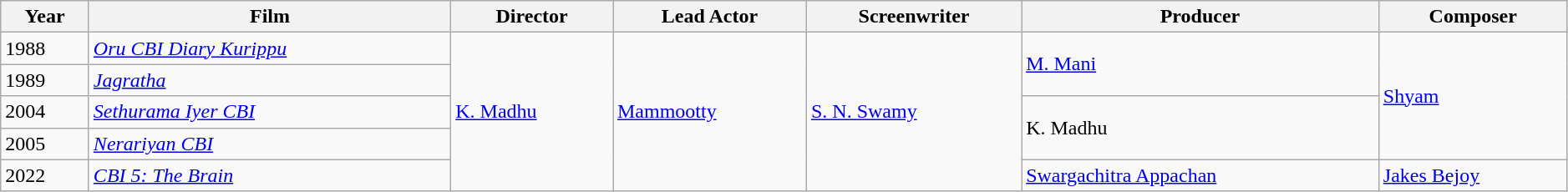<table class="wikitable" style="width:99%;">
<tr>
<th style="text-align:center;">Year</th>
<th style="text-align:center;">Film</th>
<th style="text-align:center;">Director</th>
<th style="text-align:center;">Lead Actor</th>
<th style="text-align:center;">Screenwriter</th>
<th style="text-align:center;">Producer</th>
<th style="text-align:center;">Composer</th>
</tr>
<tr>
<td>1988</td>
<td><em><a href='#'>Oru CBI Diary Kurippu</a></em></td>
<td rowspan=5><a href='#'>K. Madhu</a></td>
<td rowspan=5><a href='#'>Mammootty</a></td>
<td rowspan=5><a href='#'>S. N. Swamy</a></td>
<td rowspan=2><a href='#'>M. Mani</a></td>
<td rowspan=4><a href='#'>Shyam</a></td>
</tr>
<tr>
<td>1989</td>
<td><em><a href='#'>Jagratha</a></em></td>
</tr>
<tr>
<td>2004</td>
<td><em><a href='#'>Sethurama Iyer CBI</a></em></td>
<td rowspan=2>K. Madhu</td>
</tr>
<tr>
<td>2005</td>
<td><em><a href='#'>Nerariyan CBI</a></em></td>
</tr>
<tr>
<td>2022</td>
<td><em><a href='#'>CBI 5: The Brain</a></em></td>
<td><a href='#'>Swargachitra Appachan</a></td>
<td><a href='#'>Jakes Bejoy</a></td>
</tr>
</table>
